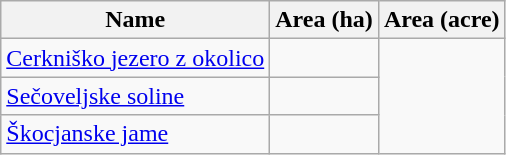<table class="wikitable">
<tr>
<th scope="col" align=left>Name</th>
<th scope="col">Area (ha)</th>
<th scope="col">Area (acre)</th>
</tr>
<tr ---->
<td><a href='#'>Cerkniško jezero z okolico</a></td>
<td></td>
</tr>
<tr ---->
<td><a href='#'>Sečoveljske soline</a></td>
<td></td>
</tr>
<tr ---->
<td><a href='#'>Škocjanske jame</a></td>
<td></td>
</tr>
</table>
